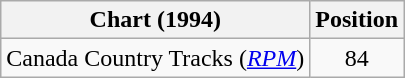<table class="wikitable sortable">
<tr>
<th scope="col">Chart (1994)</th>
<th scope="col">Position</th>
</tr>
<tr>
<td>Canada Country Tracks (<em><a href='#'>RPM</a></em>)</td>
<td align="center">84</td>
</tr>
</table>
